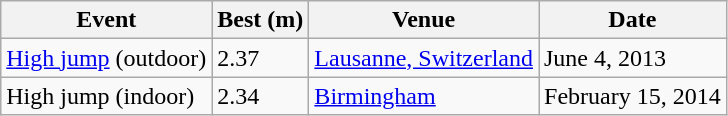<table class="wikitable">
<tr>
<th>Event</th>
<th>Best (m)</th>
<th>Venue</th>
<th>Date</th>
</tr>
<tr>
<td><a href='#'>High jump</a> (outdoor)</td>
<td>2.37</td>
<td><a href='#'>Lausanne, Switzerland</a></td>
<td>June 4, 2013</td>
</tr>
<tr>
<td>High jump (indoor)</td>
<td>2.34</td>
<td><a href='#'>Birmingham</a></td>
<td>February 15, 2014</td>
</tr>
</table>
